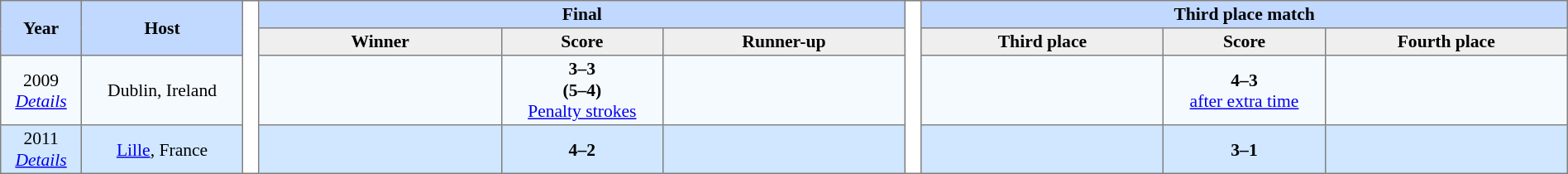<table border=1 style="border-collapse:collapse; font-size:90%; width:100%; text-align:center" cellpadding=2 cellspacing=0>
<tr bgcolor=#C1D8FF>
<th rowspan=2 width=5%>Year</th>
<th rowspan=2 width=10%>Host</th>
<th width=1% rowspan=4 bgcolor=ffffff></th>
<th colspan=3>Final</th>
<th width=1% rowspan=4 bgcolor=ffffff></th>
<th colspan=3>Third place match</th>
</tr>
<tr bgcolor=#EFEFEF>
<th width=15%>Winner</th>
<th width=10%>Score</th>
<th width=15%>Runner-up</th>
<th width=15%>Third place</th>
<th width=10%>Score</th>
<th width=15%>Fourth place</th>
</tr>
<tr bgcolor=#F5FAFF>
<td>2009 <br><em><a href='#'>Details</a></em></td>
<td>Dublin, Ireland</td>
<td></td>
<td><strong>3–3</strong> <br> <strong>(5–4)</strong> <br> <a href='#'>Penalty strokes</a></td>
<td></td>
<td></td>
<td><strong>4–3</strong> <br> <a href='#'>after extra time</a></td>
<td></td>
</tr>
<tr bgcolor=#D0E7FF>
<td>2011 <br><em><a href='#'>Details</a></em></td>
<td><a href='#'>Lille</a>, France</td>
<td></td>
<td><strong>4–2</strong></td>
<td></td>
<td></td>
<td><strong>3–1</strong></td>
<td></td>
</tr>
</table>
